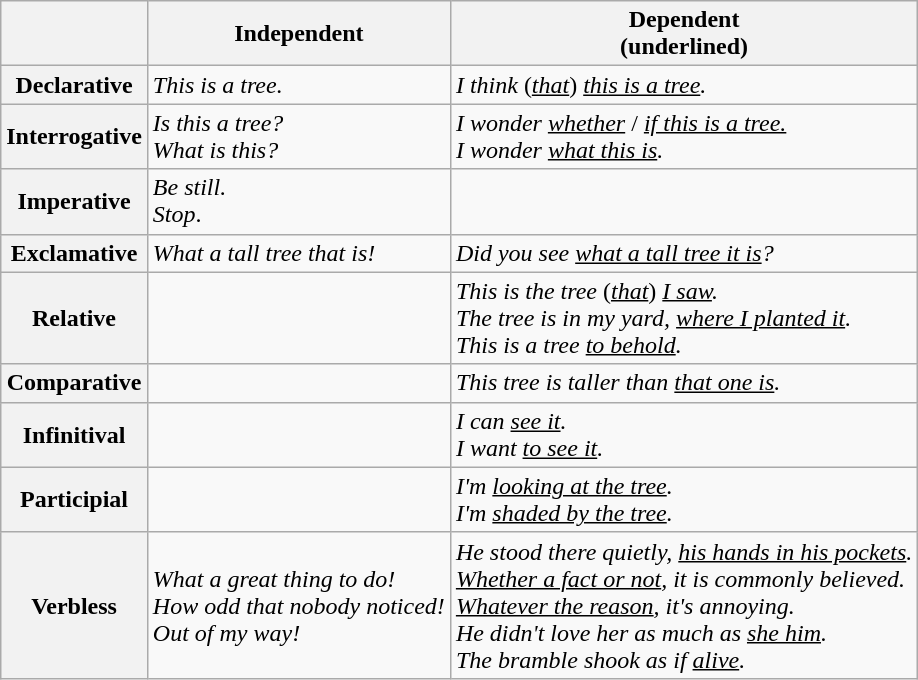<table class="wikitable">
<tr>
<th></th>
<th>Independent</th>
<th>Dependent<br>(underlined)</th>
</tr>
<tr>
<th>Declarative</th>
<td><em>This is a tree.</em></td>
<td><em>I think</em> (<em><u>that</u></em>) <em><u>this is a tree</u>.</em></td>
</tr>
<tr>
<th>Interrogative</th>
<td><em>Is this a tree?</em><br><em>What is this?</em></td>
<td><em>I wonder <u>whether</u></em> / <u><em>if this is a tree.</em></u><br><em>I wonder <u>what this is</u>.</em></td>
</tr>
<tr>
<th>Imperative</th>
<td><em>Be still.</em><br><em>Stop</em>.</td>
<td></td>
</tr>
<tr>
<th>Exclamative</th>
<td><em>What a tall tree that is!</em></td>
<td><em>Did you see <u>what a tall tree it is</u>?</em></td>
</tr>
<tr>
<th>Relative</th>
<td></td>
<td><em>This is the tree</em> (<u><em>that</em></u>) <u><em>I saw</em></u><em>.</em><br><em>The tree is in my yard, <u>where I planted it</u>.</em><br><em>This is a tree <u>to behold</u>.</em></td>
</tr>
<tr>
<th>Comparative</th>
<td></td>
<td><em>This tree is taller than <u>that one is</u>.</em></td>
</tr>
<tr>
<th>Infinitival</th>
<td></td>
<td><em>I can <u>see it</u>.</em><br><em>I want <u>to see it</u>.</em></td>
</tr>
<tr>
<th>Participial</th>
<td></td>
<td><em>I'm <u>looking at the tree</u>.</em><br><em>I'm <u>shaded by the tree</u>.</em></td>
</tr>
<tr>
<th>Verbless</th>
<td><em>What a great thing to do!</em><br><em>How odd that nobody noticed!</em><br><em>Out of my way!</em></td>
<td><em>He stood there quietly, <u>his hands in his pockets</u>.</em><br><em><u>Whether a fact or not</u>, it is commonly believed.</em><br><em><u>Whatever the reason</u>, it's annoying.</em><br><em>He didn't love her as much as <u>she him</u>.</em><br><em>The bramble shook as if <u>alive</u>.</em></td>
</tr>
</table>
